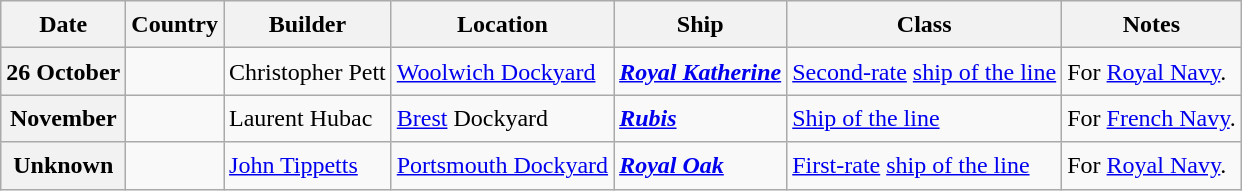<table class="wikitable sortable" style="font-size:1.00em; line-height:1.5em;">
<tr>
<th>Date</th>
<th>Country</th>
<th>Builder</th>
<th>Location</th>
<th>Ship</th>
<th>Class</th>
<th>Notes</th>
</tr>
<tr>
<th>26 October</th>
<td></td>
<td>Christopher Pett</td>
<td><a href='#'>Woolwich Dockyard</a></td>
<td><strong><a href='#'><em>Royal Katherine</em></a></strong></td>
<td><a href='#'>Second-rate</a> <a href='#'>ship of the line</a></td>
<td>For <a href='#'>Royal Navy</a>.</td>
</tr>
<tr>
<th>November</th>
<td></td>
<td>Laurent Hubac</td>
<td><a href='#'>Brest</a> Dockyard</td>
<td><strong><em><a href='#'>Rubis</a></em></strong></td>
<td><a href='#'>Ship of the line</a></td>
<td>For <a href='#'>French Navy</a>.</td>
</tr>
<tr>
<th>Unknown</th>
<td></td>
<td><a href='#'>John Tippetts</a></td>
<td><a href='#'>Portsmouth Dockyard</a></td>
<td><strong><a href='#'><em>Royal Oak</em></a></strong></td>
<td><a href='#'>First-rate</a> <a href='#'>ship of the line</a></td>
<td>For <a href='#'>Royal Navy</a>.</td>
</tr>
</table>
